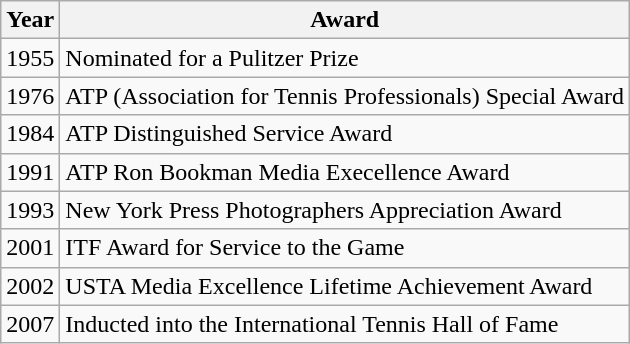<table class="wikitable">
<tr>
<th>Year</th>
<th>Award</th>
</tr>
<tr>
<td>1955</td>
<td>Nominated for a Pulitzer Prize</td>
</tr>
<tr>
<td>1976</td>
<td>ATP (Association for Tennis Professionals) Special Award</td>
</tr>
<tr>
<td>1984</td>
<td>ATP Distinguished Service Award</td>
</tr>
<tr>
<td>1991</td>
<td>ATP Ron Bookman Media Execellence Award</td>
</tr>
<tr>
<td>1993</td>
<td>New York Press Photographers Appreciation Award</td>
</tr>
<tr>
<td>2001</td>
<td>ITF Award for Service to the Game</td>
</tr>
<tr>
<td>2002</td>
<td>USTA Media Excellence Lifetime Achievement Award</td>
</tr>
<tr>
<td>2007</td>
<td>Inducted into the International Tennis Hall of Fame</td>
</tr>
</table>
